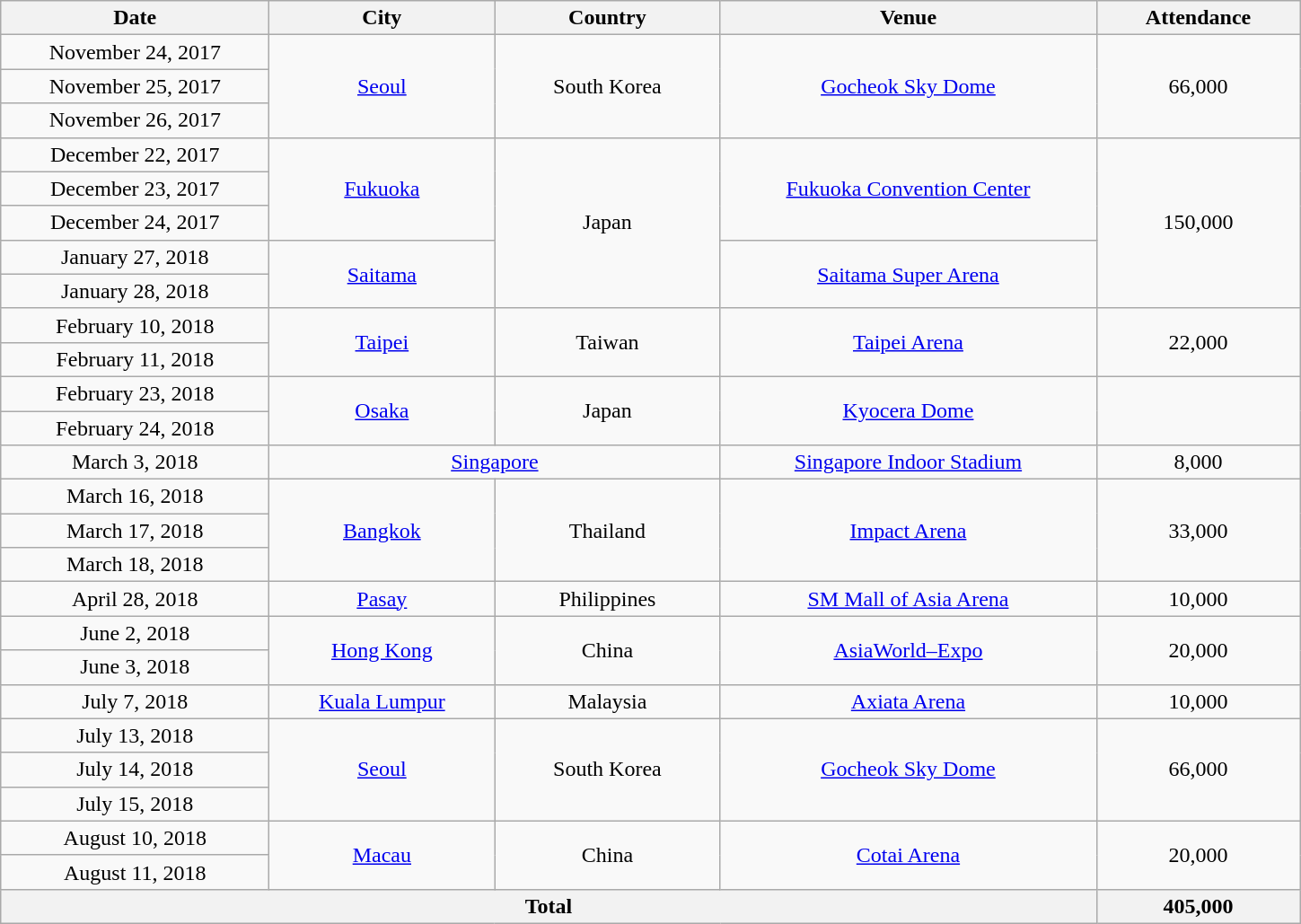<table class="wikitable" style="text-align:center;">
<tr>
<th scope="col" style="width:12em;">Date</th>
<th scope="col" style="width:10em;">City</th>
<th scope="col" style="width:10em;">Country</th>
<th scope="col" style="width:17em;">Venue</th>
<th scope="col" style="width:9em;">Attendance</th>
</tr>
<tr>
<td>November 24, 2017</td>
<td rowspan="3"><a href='#'>Seoul</a></td>
<td rowspan="3">South Korea</td>
<td rowspan="3"><a href='#'>Gocheok Sky Dome</a></td>
<td rowspan="3">66,000</td>
</tr>
<tr>
<td>November 25, 2017</td>
</tr>
<tr>
<td>November 26, 2017</td>
</tr>
<tr>
<td>December 22, 2017</td>
<td rowspan="3"><a href='#'>Fukuoka</a></td>
<td rowspan="5">Japan</td>
<td rowspan="3"><a href='#'>Fukuoka Convention Center</a></td>
<td rowspan="5">150,000</td>
</tr>
<tr>
<td>December 23, 2017</td>
</tr>
<tr>
<td>December 24, 2017</td>
</tr>
<tr>
<td>January 27, 2018</td>
<td rowspan="2"><a href='#'>Saitama</a></td>
<td rowspan="2"><a href='#'>Saitama Super Arena</a></td>
</tr>
<tr>
<td>January 28, 2018</td>
</tr>
<tr>
<td>February 10, 2018</td>
<td rowspan="2"><a href='#'>Taipei</a></td>
<td rowspan="2">Taiwan</td>
<td rowspan="2"><a href='#'>Taipei Arena</a></td>
<td rowspan="2">22,000</td>
</tr>
<tr>
<td>February 11, 2018</td>
</tr>
<tr>
<td>February 23, 2018</td>
<td rowspan="2"><a href='#'>Osaka</a></td>
<td rowspan="2">Japan</td>
<td rowspan="2"><a href='#'>Kyocera Dome</a></td>
<td rowspan="2"></td>
</tr>
<tr>
<td>February 24, 2018</td>
</tr>
<tr>
<td>March 3, 2018</td>
<td colspan="2"><a href='#'>Singapore</a></td>
<td><a href='#'>Singapore Indoor Stadium</a></td>
<td>8,000</td>
</tr>
<tr>
<td>March 16, 2018</td>
<td rowspan="3"><a href='#'>Bangkok</a></td>
<td rowspan="3">Thailand</td>
<td rowspan="3"><a href='#'>Impact Arena</a></td>
<td rowspan="3">33,000</td>
</tr>
<tr>
<td>March 17, 2018</td>
</tr>
<tr>
<td>March 18, 2018</td>
</tr>
<tr>
<td>April 28, 2018</td>
<td><a href='#'>Pasay</a></td>
<td>Philippines</td>
<td><a href='#'>SM Mall of Asia Arena</a></td>
<td>10,000</td>
</tr>
<tr>
<td>June 2, 2018</td>
<td rowspan="2"><a href='#'>Hong Kong</a></td>
<td rowspan="2">China</td>
<td rowspan="2"><a href='#'>AsiaWorld–Expo</a></td>
<td rowspan="2">20,000</td>
</tr>
<tr>
<td>June 3, 2018</td>
</tr>
<tr>
<td>July 7, 2018</td>
<td><a href='#'>Kuala Lumpur</a></td>
<td>Malaysia</td>
<td><a href='#'>Axiata Arena</a></td>
<td>10,000</td>
</tr>
<tr>
<td>July 13, 2018</td>
<td rowspan="3"><a href='#'>Seoul</a></td>
<td rowspan="3">South Korea</td>
<td rowspan="3"><a href='#'>Gocheok Sky Dome</a></td>
<td rowspan="3">66,000</td>
</tr>
<tr>
<td>July 14, 2018</td>
</tr>
<tr>
<td>July 15, 2018</td>
</tr>
<tr>
<td>August 10, 2018</td>
<td rowspan="2"><a href='#'>Macau</a></td>
<td rowspan="2">China</td>
<td rowspan="2"><a href='#'>Cotai Arena</a></td>
<td rowspan="2">20,000</td>
</tr>
<tr>
<td>August 11, 2018</td>
</tr>
<tr>
<th colspan="4">Total</th>
<th>405,000</th>
</tr>
</table>
